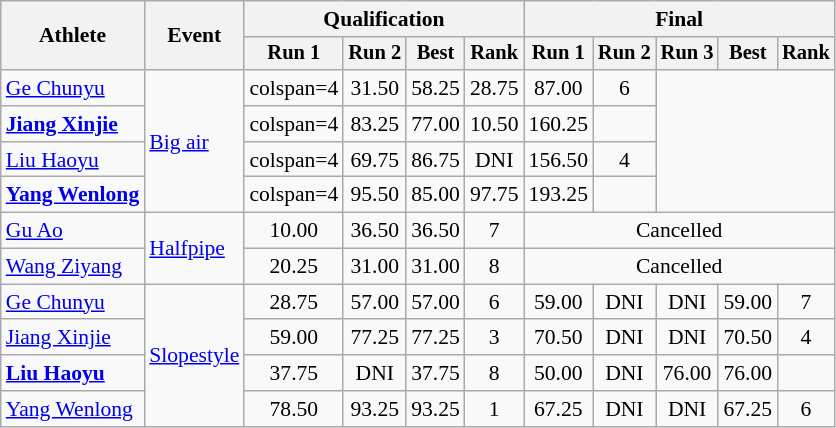<table class=wikitable style=font-size:90%;text-align:center>
<tr>
<th rowspan=2>Athlete</th>
<th rowspan=2>Event</th>
<th colspan=4>Qualification</th>
<th colspan=5>Final</th>
</tr>
<tr style=font-size:95%>
<th>Run 1</th>
<th>Run 2</th>
<th>Best</th>
<th>Rank</th>
<th>Run 1</th>
<th>Run 2</th>
<th>Run 3</th>
<th>Best</th>
<th>Rank</th>
</tr>
<tr align=center>
<td align=left><a href='#'>Ge Chunyu</a></td>
<td align=left rowspan=4><a href='#'>Big air</a></td>
<td>colspan=4 </td>
<td>31.50</td>
<td>58.25</td>
<td>28.75</td>
<td>87.00</td>
<td>6</td>
</tr>
<tr align=center>
<td align=left><strong><a href='#'>Jiang Xinjie</a></strong></td>
<td>colspan=4 </td>
<td>83.25</td>
<td>77.00</td>
<td>10.50</td>
<td>160.25</td>
<td></td>
</tr>
<tr align=center>
<td align=left><a href='#'>Liu Haoyu</a></td>
<td>colspan=4 </td>
<td>69.75</td>
<td>86.75</td>
<td>DNI</td>
<td>156.50</td>
<td>4</td>
</tr>
<tr align=center>
<td align=left><strong><a href='#'>Yang Wenlong</a></strong></td>
<td>colspan=4 </td>
<td>95.50</td>
<td>85.00</td>
<td>97.75</td>
<td>193.25</td>
<td></td>
</tr>
<tr align=center>
<td align=left><a href='#'>Gu Ao</a></td>
<td align=left rowspan=2><a href='#'>Halfpipe</a></td>
<td>10.00</td>
<td>36.50</td>
<td>36.50</td>
<td>7</td>
<td colspan=5>Cancelled</td>
</tr>
<tr align=center>
<td align=left><a href='#'>Wang Ziyang</a></td>
<td>20.25</td>
<td>31.00</td>
<td>31.00</td>
<td>8</td>
<td colspan=5>Cancelled</td>
</tr>
<tr align=center>
<td align=left><a href='#'>Ge Chunyu</a></td>
<td align=left rowspan=4><a href='#'>Slopestyle</a></td>
<td>28.75</td>
<td>57.00</td>
<td>57.00</td>
<td>6</td>
<td>59.00</td>
<td>DNI</td>
<td>DNI</td>
<td>59.00</td>
<td>7</td>
</tr>
<tr align=center>
<td align=left><a href='#'>Jiang Xinjie</a></td>
<td>59.00</td>
<td>77.25</td>
<td>77.25</td>
<td>3</td>
<td>70.50</td>
<td>DNI</td>
<td>DNI</td>
<td>70.50</td>
<td>4</td>
</tr>
<tr align=center>
<td align=left><strong><a href='#'>Liu Haoyu</a></strong></td>
<td>37.75</td>
<td>DNI</td>
<td>37.75</td>
<td>8</td>
<td>50.00</td>
<td>DNI</td>
<td>76.00</td>
<td>76.00</td>
<td></td>
</tr>
<tr align=center>
<td align=left><a href='#'>Yang Wenlong</a></td>
<td>78.50</td>
<td>93.25</td>
<td>93.25</td>
<td>1</td>
<td>67.25</td>
<td>DNI</td>
<td>DNI</td>
<td>67.25</td>
<td>6</td>
</tr>
</table>
